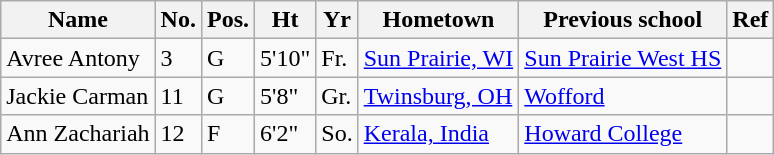<table class="wikitable sortable">
<tr>
<th>Name</th>
<th>No.</th>
<th>Pos.</th>
<th>Ht</th>
<th>Yr</th>
<th>Hometown</th>
<th>Previous school</th>
<th>Ref</th>
</tr>
<tr>
<td>Avree Antony</td>
<td>3</td>
<td>G</td>
<td>5'10"</td>
<td>Fr.</td>
<td><a href='#'>Sun Prairie, WI</a></td>
<td><a href='#'>Sun Prairie West HS</a></td>
<td></td>
</tr>
<tr>
<td>Jackie Carman</td>
<td>11</td>
<td>G</td>
<td>5'8"</td>
<td>Gr.</td>
<td><a href='#'>Twinsburg, OH</a></td>
<td><a href='#'>Wofford</a></td>
<td></td>
</tr>
<tr>
<td>Ann Zachariah</td>
<td>12</td>
<td>F</td>
<td>6'2"</td>
<td>So.</td>
<td><a href='#'>Kerala, India</a></td>
<td><a href='#'>Howard College</a></td>
<td></td>
</tr>
</table>
